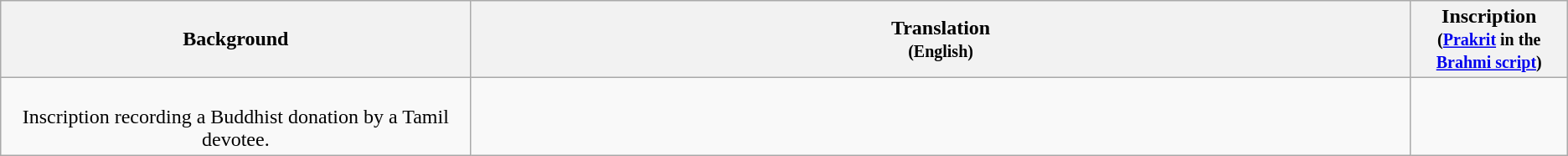<table class="wikitable centre">
<tr>
<th scope="col" align=left>Background<br></th>
<th>Translation<br><small>(English)</small></th>
<th>Inscription<br><small>(<a href='#'>Prakrit</a> in the <a href='#'>Brahmi script</a>)</small></th>
</tr>
<tr>
<td align=center width="30%"><br>Inscription recording a Buddhist donation by a Tamil devotee.</td>
<td align=left><br></td>
<td align=center width="10%"></td>
</tr>
</table>
